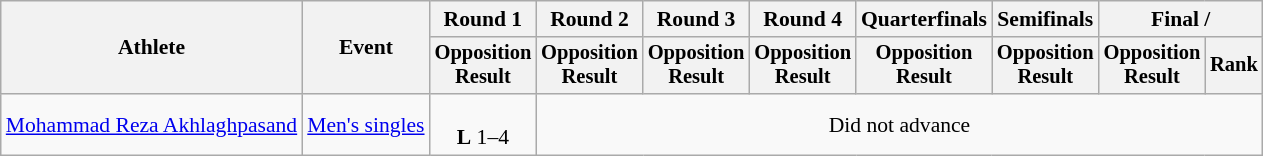<table class="wikitable" style="font-size:90%">
<tr>
<th rowspan="2">Athlete</th>
<th rowspan="2">Event</th>
<th>Round 1</th>
<th>Round 2</th>
<th>Round 3</th>
<th>Round 4</th>
<th>Quarterfinals</th>
<th>Semifinals</th>
<th colspan=2>Final / </th>
</tr>
<tr style="font-size:95%">
<th>Opposition<br>Result</th>
<th>Opposition<br>Result</th>
<th>Opposition<br>Result</th>
<th>Opposition<br>Result</th>
<th>Opposition<br>Result</th>
<th>Opposition<br>Result</th>
<th>Opposition<br>Result</th>
<th>Rank</th>
</tr>
<tr align=center>
<td align=left><a href='#'>Mohammad Reza Akhlaghpasand</a></td>
<td align=left><a href='#'>Men's singles</a></td>
<td><br><strong>L</strong> 1–4</td>
<td colspan=7>Did not advance</td>
</tr>
</table>
